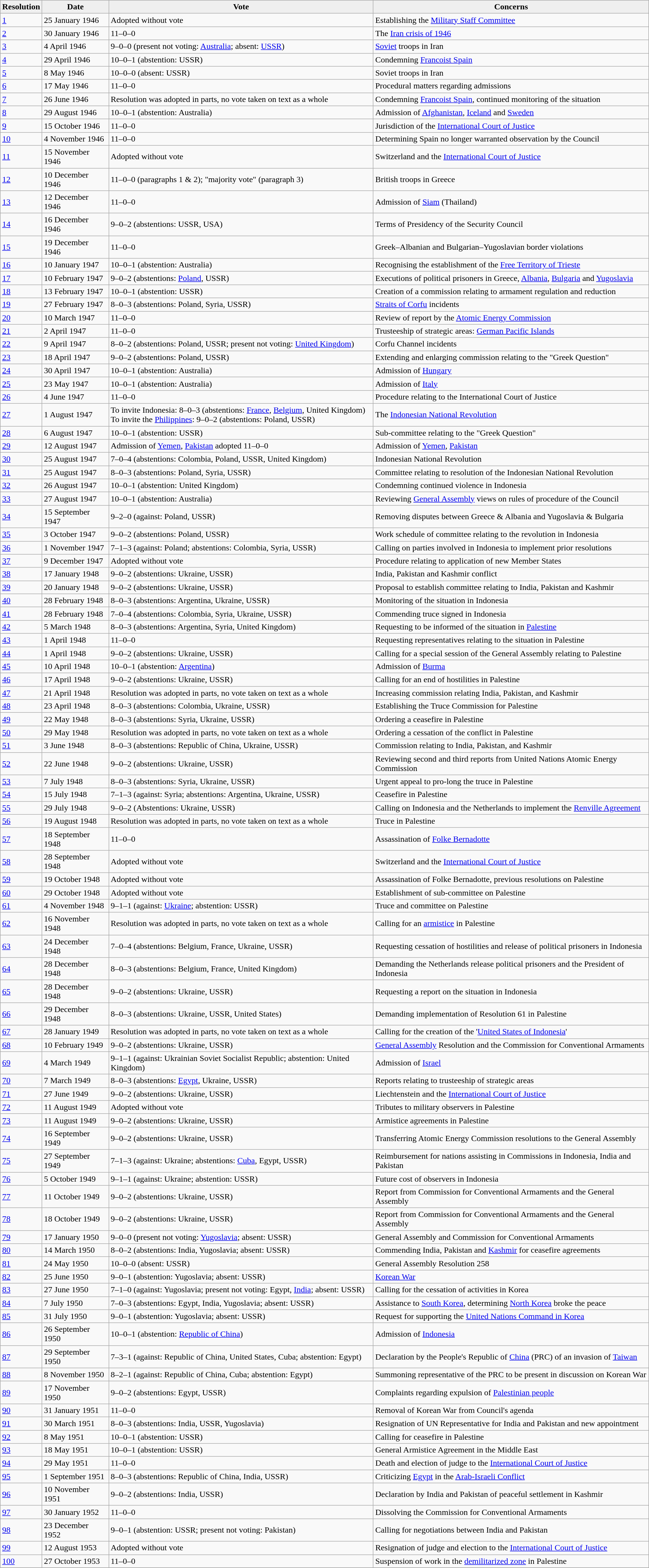<table class="wikitable sortable" align="center">
<tr>
<th style="background:#efefef;">Resolution</th>
<th style="background:#efefef;">Date</th>
<th style="background:#efefef;">Vote</th>
<th style="background:#efefef;">Concerns</th>
</tr>
<tr id="1946">
<td><a href='#'>1</a></td>
<td>25 January 1946</td>
<td>Adopted without vote</td>
<td>Establishing the <a href='#'>Military Staff Committee</a></td>
</tr>
<tr>
<td><a href='#'>2</a></td>
<td>30 January 1946</td>
<td>11–0–0</td>
<td>The <a href='#'>Iran crisis of 1946</a></td>
</tr>
<tr>
<td><a href='#'>3</a></td>
<td>4 April 1946</td>
<td>9–0–0 (present not voting: <a href='#'>Australia</a>; absent: <a href='#'>USSR</a>)</td>
<td><a href='#'>Soviet</a> troops in Iran</td>
</tr>
<tr>
<td><a href='#'>4</a></td>
<td>29 April 1946</td>
<td>10–0–1 (abstention: USSR)</td>
<td>Condemning <a href='#'>Francoist Spain</a></td>
</tr>
<tr>
<td><a href='#'>5</a></td>
<td>8 May 1946</td>
<td>10–0–0 (absent: USSR)</td>
<td>Soviet troops in Iran</td>
</tr>
<tr>
<td><a href='#'>6</a></td>
<td>17 May 1946</td>
<td>11–0–0</td>
<td>Procedural matters regarding admissions</td>
</tr>
<tr>
<td><a href='#'>7</a></td>
<td>26 June 1946</td>
<td>Resolution was adopted in parts, no vote taken on text as a whole</td>
<td>Condemning <a href='#'>Francoist Spain</a>, continued monitoring of the situation</td>
</tr>
<tr>
<td><a href='#'>8</a></td>
<td>29 August 1946</td>
<td>10–0–1 (abstention: Australia)</td>
<td>Admission of <a href='#'>Afghanistan</a>, <a href='#'>Iceland</a> and <a href='#'>Sweden</a></td>
</tr>
<tr>
<td><a href='#'>9</a></td>
<td>15 October 1946</td>
<td>11–0–0</td>
<td>Jurisdiction of the <a href='#'>International Court of Justice</a></td>
</tr>
<tr>
<td><a href='#'>10</a></td>
<td>4 November 1946</td>
<td>11–0–0</td>
<td>Determining Spain no longer warranted observation by the Council</td>
</tr>
<tr>
<td><a href='#'>11</a></td>
<td>15 November 1946</td>
<td>Adopted without vote</td>
<td>Switzerland and the <a href='#'>International Court of Justice</a></td>
</tr>
<tr>
<td><a href='#'>12</a></td>
<td>10 December 1946</td>
<td>11–0–0 (paragraphs 1 & 2); "majority vote" (paragraph 3)</td>
<td>British troops in Greece</td>
</tr>
<tr>
<td><a href='#'>13</a></td>
<td>12 December 1946</td>
<td>11–0–0</td>
<td>Admission of <a href='#'>Siam</a> (Thailand)</td>
</tr>
<tr>
<td><a href='#'>14</a></td>
<td>16 December 1946</td>
<td>9–0–2 (abstentions: USSR, USA)</td>
<td>Terms of Presidency of the Security Council</td>
</tr>
<tr>
<td><a href='#'>15</a></td>
<td>19 December 1946</td>
<td>11–0–0</td>
<td>Greek–Albanian and Bulgarian–Yugoslavian border violations</td>
</tr>
<tr id="1947">
<td><a href='#'>16</a></td>
<td>10 January 1947</td>
<td>10–0–1 (abstention: Australia)</td>
<td>Recognising the establishment of the <a href='#'>Free Territory of Trieste</a></td>
</tr>
<tr>
<td><a href='#'>17</a></td>
<td>10 February 1947</td>
<td>9–0–2 (abstentions: <a href='#'>Poland</a>, USSR)</td>
<td>Executions of political prisoners in Greece, <a href='#'>Albania</a>, <a href='#'>Bulgaria</a> and <a href='#'>Yugoslavia</a></td>
</tr>
<tr>
<td><a href='#'>18</a></td>
<td>13 February 1947</td>
<td>10–0–1 (abstention: USSR)</td>
<td>Creation of a commission relating to armament regulation and reduction</td>
</tr>
<tr>
<td><a href='#'>19</a></td>
<td>27 February 1947</td>
<td>8–0–3 (abstentions: Poland, Syria, USSR)</td>
<td><a href='#'>Straits of Corfu</a> incidents</td>
</tr>
<tr>
<td><a href='#'>20</a></td>
<td>10 March 1947</td>
<td>11–0–0</td>
<td>Review of report by the <a href='#'>Atomic Energy Commission</a></td>
</tr>
<tr>
<td><a href='#'>21</a></td>
<td>2 April 1947</td>
<td>11–0–0</td>
<td>Trusteeship of strategic areas: <a href='#'>German Pacific Islands</a></td>
</tr>
<tr>
<td><a href='#'>22</a></td>
<td>9 April 1947</td>
<td>8–0–2 (abstentions: Poland, USSR; present not voting: <a href='#'>United Kingdom</a>)</td>
<td>Corfu Channel incidents</td>
</tr>
<tr>
<td><a href='#'>23</a></td>
<td>18 April 1947</td>
<td>9–0–2 (abstentions: Poland, USSR)</td>
<td>Extending and enlarging commission relating to the "Greek Question"</td>
</tr>
<tr>
<td><a href='#'>24</a></td>
<td>30 April 1947</td>
<td>10–0–1 (abstention: Australia)</td>
<td>Admission of <a href='#'>Hungary</a></td>
</tr>
<tr>
<td><a href='#'>25</a></td>
<td>23 May 1947</td>
<td>10–0–1 (abstention: Australia)</td>
<td>Admission of <a href='#'>Italy</a></td>
</tr>
<tr>
<td><a href='#'>26</a></td>
<td>4 June 1947</td>
<td>11–0–0</td>
<td>Procedure relating to the International Court of Justice</td>
</tr>
<tr>
<td><a href='#'>27</a></td>
<td>1 August 1947</td>
<td>To invite Indonesia: 8–0–3 (abstentions: <a href='#'>France</a>, <a href='#'>Belgium</a>, United Kingdom) <br>To invite the <a href='#'>Philippines</a>: 9–0–2 (abstentions: Poland, USSR)</td>
<td>The <a href='#'>Indonesian National Revolution</a></td>
</tr>
<tr>
<td><a href='#'>28</a></td>
<td>6 August 1947</td>
<td>10–0–1 (abstention: USSR)</td>
<td>Sub-committee relating to the "Greek Question"</td>
</tr>
<tr>
<td><a href='#'>29</a></td>
<td>12 August 1947</td>
<td>Admission of <a href='#'>Yemen</a>, <a href='#'>Pakistan</a> adopted 11–0–0</td>
<td>Admission of <a href='#'>Yemen</a>, <a href='#'>Pakistan</a></td>
</tr>
<tr>
<td><a href='#'>30</a></td>
<td>25 August 1947</td>
<td>7–0–4 (abstentions: Colombia, Poland, USSR, United Kingdom)</td>
<td>Indonesian National Revolution</td>
</tr>
<tr>
<td><a href='#'>31</a></td>
<td>25 August 1947</td>
<td>8–0–3 (abstentions: Poland, Syria, USSR)</td>
<td>Committee relating to resolution of the Indonesian National Revolution</td>
</tr>
<tr>
<td><a href='#'>32</a></td>
<td>26 August 1947</td>
<td>10–0–1 (abstention: United Kingdom)</td>
<td>Condemning continued violence in Indonesia</td>
</tr>
<tr>
<td><a href='#'>33</a></td>
<td>27 August 1947</td>
<td>10–0–1 (abstention: Australia)</td>
<td>Reviewing <a href='#'>General Assembly</a> views on rules of procedure of the Council</td>
</tr>
<tr>
<td><a href='#'>34</a></td>
<td>15 September 1947</td>
<td>9–2–0 (against: Poland, USSR)</td>
<td>Removing disputes between Greece & Albania and Yugoslavia & Bulgaria</td>
</tr>
<tr>
<td><a href='#'>35</a></td>
<td>3 October 1947</td>
<td>9–0–2 (abstentions: Poland, USSR)</td>
<td>Work schedule of committee relating to the revolution in Indonesia</td>
</tr>
<tr>
<td><a href='#'>36</a></td>
<td>1 November 1947</td>
<td>7–1–3 (against: Poland; abstentions: Colombia, Syria, USSR)</td>
<td>Calling on parties involved in Indonesia to implement prior resolutions</td>
</tr>
<tr>
<td><a href='#'>37</a></td>
<td>9 December 1947</td>
<td>Adopted without vote</td>
<td>Procedure relating to application of new Member States</td>
</tr>
<tr id="1948">
<td><a href='#'>38</a></td>
<td>17 January 1948</td>
<td>9–0–2 (abstentions: Ukraine, USSR)</td>
<td>India, Pakistan and Kashmir conflict</td>
</tr>
<tr>
<td><a href='#'>39</a></td>
<td>20 January 1948</td>
<td>9–0–2 (abstentions: Ukraine, USSR)</td>
<td>Proposal to establish committee relating to India, Pakistan and Kashmir</td>
</tr>
<tr>
<td><a href='#'>40</a></td>
<td>28 February 1948</td>
<td>8–0–3 (abstentions: Argentina, Ukraine, USSR)</td>
<td>Monitoring of the situation in Indonesia</td>
</tr>
<tr>
<td><a href='#'>41</a></td>
<td>28 February 1948</td>
<td>7–0–4 (abstentions: Colombia, Syria, Ukraine, USSR)</td>
<td>Commending truce signed in Indonesia</td>
</tr>
<tr>
<td><a href='#'>42</a></td>
<td>5 March 1948</td>
<td>8–0–3 (abstentions: Argentina, Syria, United Kingdom)</td>
<td>Requesting to be informed of the situation in <a href='#'>Palestine</a></td>
</tr>
<tr>
<td><a href='#'>43</a></td>
<td>1 April 1948</td>
<td>11–0–0</td>
<td>Requesting representatives relating to the situation in Palestine</td>
</tr>
<tr>
<td><a href='#'>44</a></td>
<td>1 April 1948</td>
<td>9–0–2 (abstentions: Ukraine, USSR)</td>
<td>Calling for a special session of the General Assembly relating to Palestine</td>
</tr>
<tr>
<td><a href='#'>45</a></td>
<td>10 April 1948</td>
<td>10–0–1 (abstention: <a href='#'>Argentina</a>)</td>
<td>Admission of <a href='#'>Burma</a></td>
</tr>
<tr>
<td><a href='#'>46</a></td>
<td>17 April 1948</td>
<td>9–0–2 (abstentions: Ukraine, USSR)</td>
<td>Calling for an end of hostilities in Palestine</td>
</tr>
<tr>
<td><a href='#'>47</a></td>
<td>21 April 1948</td>
<td>Resolution was adopted in parts, no vote taken on text as a whole</td>
<td>Increasing commission relating India, Pakistan, and Kashmir</td>
</tr>
<tr>
<td><a href='#'>48</a></td>
<td>23 April 1948</td>
<td>8–0–3 (abstentions: Colombia, Ukraine, USSR)</td>
<td>Establishing the Truce Commission for Palestine</td>
</tr>
<tr>
<td><a href='#'>49</a></td>
<td>22 May 1948</td>
<td>8–0–3 (abstentions: Syria, Ukraine, USSR)</td>
<td>Ordering a ceasefire in Palestine</td>
</tr>
<tr>
<td><a href='#'>50</a></td>
<td>29 May 1948</td>
<td>Resolution was adopted in parts, no vote taken on text as a whole</td>
<td>Ordering a cessation of the conflict in Palestine</td>
</tr>
<tr>
<td><a href='#'>51</a></td>
<td>3 June 1948</td>
<td>8–0–3 (abstentions: Republic of China, Ukraine, USSR)</td>
<td>Commission relating to India, Pakistan, and Kashmir</td>
</tr>
<tr>
<td><a href='#'>52</a></td>
<td>22 June 1948</td>
<td>9–0–2 (abstentions: Ukraine, USSR)</td>
<td>Reviewing second and third reports from United Nations Atomic Energy Commission</td>
</tr>
<tr>
<td><a href='#'>53</a></td>
<td>7 July 1948</td>
<td>8–0–3 (abstentions: Syria, Ukraine, USSR)</td>
<td>Urgent appeal to pro-long the truce in Palestine</td>
</tr>
<tr>
<td><a href='#'>54</a></td>
<td>15 July 1948</td>
<td>7–1–3 (against: Syria; abstentions: Argentina, Ukraine, USSR)</td>
<td>Ceasefire in Palestine</td>
</tr>
<tr>
<td><a href='#'>55</a></td>
<td>29 July 1948</td>
<td>9–0–2 (Abstentions: Ukraine, USSR)</td>
<td>Calling on Indonesia and the Netherlands to implement the <a href='#'>Renville Agreement</a></td>
</tr>
<tr>
<td><a href='#'>56</a></td>
<td>19 August 1948</td>
<td>Resolution was adopted in parts, no vote taken on text as a whole</td>
<td>Truce in Palestine</td>
</tr>
<tr>
<td><a href='#'>57</a></td>
<td>18 September 1948</td>
<td>11–0–0</td>
<td>Assassination of <a href='#'>Folke Bernadotte</a></td>
</tr>
<tr>
<td><a href='#'>58</a></td>
<td>28 September 1948</td>
<td>Adopted without vote</td>
<td>Switzerland and the <a href='#'>International Court of Justice</a></td>
</tr>
<tr>
<td><a href='#'>59</a></td>
<td>19 October 1948</td>
<td>Adopted without vote</td>
<td>Assassination of Folke Bernadotte, previous resolutions on Palestine</td>
</tr>
<tr>
<td><a href='#'>60</a></td>
<td>29 October 1948</td>
<td>Adopted without vote</td>
<td>Establishment of sub-committee on Palestine</td>
</tr>
<tr>
<td><a href='#'>61</a></td>
<td>4 November 1948</td>
<td>9–1–1 (against: <a href='#'>Ukraine</a>; abstention: USSR)</td>
<td>Truce and committee on Palestine</td>
</tr>
<tr>
<td><a href='#'>62</a></td>
<td>16 November 1948</td>
<td>Resolution was adopted in parts, no vote taken on text as a whole</td>
<td>Calling for an <a href='#'>armistice</a> in Palestine</td>
</tr>
<tr>
<td><a href='#'>63</a></td>
<td>24 December 1948</td>
<td>7–0–4 (abstentions: Belgium, France, Ukraine, USSR)</td>
<td>Requesting cessation of hostilities and release of political prisoners in Indonesia</td>
</tr>
<tr>
<td><a href='#'>64</a></td>
<td>28 December 1948</td>
<td>8–0–3 (abstentions: Belgium, France, United Kingdom)</td>
<td>Demanding the Netherlands release political prisoners and the President of Indonesia</td>
</tr>
<tr>
<td><a href='#'>65</a></td>
<td>28 December 1948</td>
<td>9–0–2 (abstentions: Ukraine, USSR)</td>
<td>Requesting a report on the situation in Indonesia</td>
</tr>
<tr>
<td><a href='#'>66</a></td>
<td>29 December 1948</td>
<td>8–0–3 (abstentions: Ukraine, USSR, United States)</td>
<td>Demanding implementation of Resolution 61 in Palestine</td>
</tr>
<tr id="1949">
<td><a href='#'>67</a></td>
<td>28 January 1949</td>
<td>Resolution was adopted in parts, no vote taken on text as a whole</td>
<td>Calling for the creation of the '<a href='#'>United States of Indonesia</a>'</td>
</tr>
<tr>
<td><a href='#'>68</a></td>
<td>10 February 1949</td>
<td>9–0–2 (abstentions: Ukraine, USSR)</td>
<td><a href='#'>General Assembly</a> Resolution and the Commission for Conventional Armaments</td>
</tr>
<tr>
<td><a href='#'>69</a></td>
<td>4 March 1949</td>
<td>9–1–1 (against: Ukrainian Soviet Socialist Republic; abstention: United Kingdom)</td>
<td>Admission of <a href='#'>Israel</a></td>
</tr>
<tr>
<td><a href='#'>70</a></td>
<td>7 March 1949</td>
<td>8–0–3 (abstentions: <a href='#'>Egypt</a>, Ukraine, USSR)</td>
<td>Reports relating to trusteeship of strategic areas</td>
</tr>
<tr>
<td><a href='#'>71</a></td>
<td>27 June 1949</td>
<td>9–0–2 (abstentions: Ukraine, USSR)</td>
<td>Liechtenstein and the <a href='#'>International Court of Justice</a></td>
</tr>
<tr>
<td><a href='#'>72</a></td>
<td>11 August 1949</td>
<td>Adopted without vote</td>
<td>Tributes to military observers in Palestine</td>
</tr>
<tr>
<td><a href='#'>73</a></td>
<td>11 August 1949</td>
<td>9–0–2 (abstentions: Ukraine, USSR)</td>
<td>Armistice agreements in Palestine</td>
</tr>
<tr>
<td><a href='#'>74</a></td>
<td>16 September 1949</td>
<td>9–0–2 (abstentions: Ukraine, USSR)</td>
<td>Transferring Atomic Energy Commission resolutions to the General Assembly</td>
</tr>
<tr>
<td><a href='#'>75</a></td>
<td>27 September 1949</td>
<td>7–1–3 (against: Ukraine; abstentions: <a href='#'>Cuba</a>, Egypt, USSR)</td>
<td>Reimbursement for nations assisting in Commissions in Indonesia, India and Pakistan</td>
</tr>
<tr>
<td><a href='#'>76</a></td>
<td>5 October 1949</td>
<td>9–1–1 (against: Ukraine; abstention: USSR)</td>
<td>Future cost of observers in Indonesia</td>
</tr>
<tr>
<td><a href='#'>77</a></td>
<td>11 October 1949</td>
<td>9–0–2 (abstentions: Ukraine, USSR)</td>
<td>Report from Commission for Conventional Armaments and the General Assembly</td>
</tr>
<tr>
<td><a href='#'>78</a></td>
<td>18 October 1949</td>
<td>9–0–2 (abstentions: Ukraine, USSR)</td>
<td>Report from Commission for Conventional Armaments and the General Assembly</td>
</tr>
<tr id="1950">
<td><a href='#'>79</a></td>
<td>17 January 1950</td>
<td>9–0–0 (present not voting: <a href='#'>Yugoslavia</a>; absent: USSR)</td>
<td>General Assembly and Commission for Conventional Armaments</td>
</tr>
<tr>
<td><a href='#'>80</a></td>
<td>14 March 1950</td>
<td>8–0–2 (abstentions: India, Yugoslavia; absent: USSR)</td>
<td>Commending India, Pakistan and <a href='#'>Kashmir</a> for ceasefire agreements</td>
</tr>
<tr>
<td><a href='#'>81</a></td>
<td>24 May 1950</td>
<td>10–0–0 (absent: USSR)</td>
<td>General Assembly Resolution 258</td>
</tr>
<tr>
<td><a href='#'>82</a></td>
<td>25 June 1950</td>
<td>9–0–1 (abstention: Yugoslavia; absent: USSR)</td>
<td><a href='#'>Korean War</a></td>
</tr>
<tr>
<td><a href='#'>83</a></td>
<td>27 June 1950</td>
<td>7–1–0 (against: Yugoslavia; present not voting: Egypt, <a href='#'>India</a>; absent: USSR)</td>
<td>Calling for the cessation of activities in Korea</td>
</tr>
<tr>
<td><a href='#'>84</a></td>
<td>7 July 1950</td>
<td>7–0–3 (abstentions: Egypt, India, Yugoslavia; absent: USSR)</td>
<td>Assistance to <a href='#'>South Korea</a>, determining <a href='#'>North Korea</a> broke the peace</td>
</tr>
<tr>
<td><a href='#'>85</a></td>
<td>31 July 1950</td>
<td>9–0–1 (abstention: Yugoslavia; absent: USSR)</td>
<td>Request for supporting the <a href='#'>United Nations Command in Korea</a></td>
</tr>
<tr>
<td><a href='#'>86</a></td>
<td>26 September 1950</td>
<td>10–0–1 (abstention: <a href='#'>Republic of China</a>)</td>
<td>Admission of <a href='#'>Indonesia</a></td>
</tr>
<tr>
<td><a href='#'>87</a></td>
<td>29 September 1950</td>
<td>7–3–1 (against: Republic of China, United States, Cuba; abstention: Egypt)</td>
<td>Declaration by the People's Republic of <a href='#'>China</a> (PRC) of an invasion of <a href='#'>Taiwan</a></td>
</tr>
<tr>
<td><a href='#'>88</a></td>
<td>8 November 1950</td>
<td>8–2–1 (against: Republic of China, Cuba; abstention: Egypt)</td>
<td>Summoning representative of the PRC to be present in discussion on Korean War</td>
</tr>
<tr>
<td><a href='#'>89</a></td>
<td>17 November 1950</td>
<td>9–0–2 (abstentions: Egypt, USSR)</td>
<td>Complaints regarding expulsion of <a href='#'>Palestinian people</a></td>
</tr>
<tr id="1951">
<td><a href='#'>90</a></td>
<td>31 January 1951</td>
<td>11–0–0</td>
<td>Removal of Korean War from Council's agenda</td>
</tr>
<tr>
<td><a href='#'>91</a></td>
<td>30 March 1951</td>
<td>8–0–3 (abstentions: India, USSR, Yugoslavia)</td>
<td>Resignation of UN Representative for India and Pakistan and new appointment</td>
</tr>
<tr>
<td><a href='#'>92</a></td>
<td>8 May 1951</td>
<td>10–0–1 (abstention: USSR)</td>
<td>Calling for ceasefire in Palestine</td>
</tr>
<tr>
<td><a href='#'>93</a></td>
<td>18 May 1951</td>
<td>10–0–1 (abstention: USSR)</td>
<td>General Armistice Agreement in the Middle East</td>
</tr>
<tr>
<td><a href='#'>94</a></td>
<td>29 May 1951</td>
<td>11–0–0</td>
<td>Death and election of judge to the <a href='#'>International Court of Justice</a></td>
</tr>
<tr>
<td><a href='#'>95</a></td>
<td>1 September 1951</td>
<td>8–0–3 (abstentions: Republic of China, India, USSR)</td>
<td>Criticizing <a href='#'>Egypt</a> in the <a href='#'>Arab-Israeli Conflict</a></td>
</tr>
<tr>
<td><a href='#'>96</a></td>
<td>10 November 1951</td>
<td>9–0–2 (abstentions: India, USSR)</td>
<td>Declaration by India and Pakistan of peaceful settlement in Kashmir</td>
</tr>
<tr id="1952">
<td><a href='#'>97</a></td>
<td>30 January 1952</td>
<td>11–0–0</td>
<td>Dissolving the Commission for Conventional Armaments</td>
</tr>
<tr>
<td><a href='#'>98</a></td>
<td>23 December 1952</td>
<td>9–0–1 (abstention: USSR; present not voting: Pakistan)</td>
<td>Calling for negotiations between India and Pakistan</td>
</tr>
<tr id="1953">
<td><a href='#'>99</a></td>
<td>12 August 1953</td>
<td>Adopted without vote</td>
<td>Resignation of judge and election to the <a href='#'>International Court of Justice</a></td>
</tr>
<tr>
<td><a href='#'>100</a></td>
<td>27 October 1953</td>
<td>11–0–0</td>
<td>Suspension of work in the <a href='#'>demilitarized zone</a> in Palestine</td>
</tr>
<tr>
</tr>
</table>
